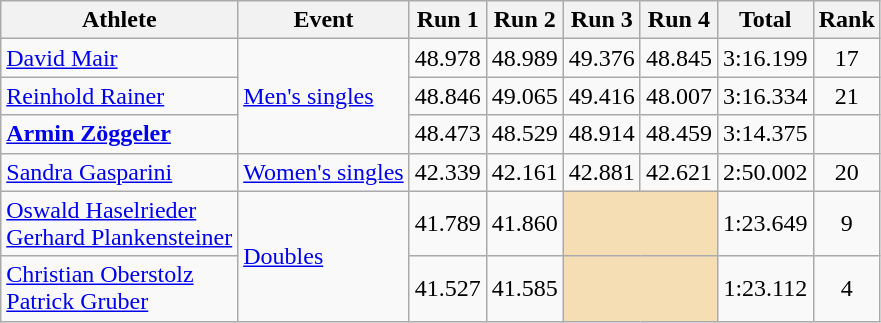<table class="wikitable" border="1">
<tr>
<th>Athlete</th>
<th>Event</th>
<th>Run 1</th>
<th>Run 2</th>
<th>Run 3</th>
<th>Run 4</th>
<th>Total</th>
<th>Rank</th>
</tr>
<tr align=center>
<td align=left><a href='#'>David Mair</a></td>
<td align=left rowspan=3><a href='#'>Men's singles</a></td>
<td>48.978</td>
<td>48.989</td>
<td>49.376</td>
<td>48.845</td>
<td>3:16.199</td>
<td>17</td>
</tr>
<tr align=center>
<td align=left><a href='#'>Reinhold Rainer</a></td>
<td>48.846</td>
<td>49.065</td>
<td>49.416</td>
<td>48.007</td>
<td>3:16.334</td>
<td>21</td>
</tr>
<tr align=center>
<td align=left><strong><a href='#'>Armin Zöggeler</a></strong></td>
<td>48.473</td>
<td>48.529</td>
<td>48.914</td>
<td>48.459</td>
<td>3:14.375</td>
<td></td>
</tr>
<tr align=center>
<td align=left><a href='#'>Sandra Gasparini</a></td>
<td align=left><a href='#'>Women's singles</a></td>
<td>42.339</td>
<td>42.161</td>
<td>42.881</td>
<td>42.621</td>
<td>2:50.002</td>
<td>20</td>
</tr>
<tr align=center>
<td align=left><a href='#'>Oswald Haselrieder</a><br><a href='#'>Gerhard Plankensteiner</a></td>
<td align=left rowspan=2><a href='#'>Doubles</a></td>
<td>41.789</td>
<td>41.860</td>
<td colspan=2 bgcolor=wheat></td>
<td>1:23.649</td>
<td>9</td>
</tr>
<tr align=center>
<td align=left><a href='#'>Christian Oberstolz</a><br><a href='#'>Patrick Gruber</a></td>
<td>41.527</td>
<td>41.585</td>
<td colspan=2 bgcolor=wheat></td>
<td>1:23.112</td>
<td>4</td>
</tr>
</table>
